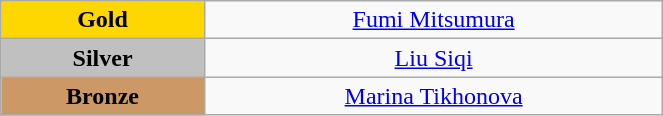<table class="wikitable" style="text-align:center; " width="35%">
<tr>
<td bgcolor="gold"><strong>Gold</strong></td>
<td><a href='#'>Fumi Mitsumura</a><br>  <small><em></em></small></td>
</tr>
<tr>
<td bgcolor="silver"><strong>Silver</strong></td>
<td><a href='#'>Liu Siqi</a><br>  <small><em></em></small></td>
</tr>
<tr>
<td bgcolor="CC9966"><strong>Bronze</strong></td>
<td><a href='#'>Marina Tikhonova</a><br>  <small><em></em></small></td>
</tr>
</table>
